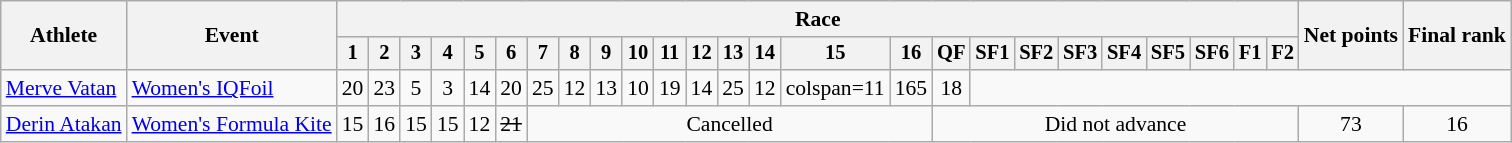<table class="wikitable" style="font-size:90%">
<tr>
<th rowspan="2">Athlete</th>
<th rowspan="2">Event</th>
<th colspan=25>Race</th>
<th rowspan=2>Net points</th>
<th rowspan=2>Final rank</th>
</tr>
<tr style="font-size:95%">
<th>1</th>
<th>2</th>
<th>3</th>
<th>4</th>
<th>5</th>
<th>6</th>
<th>7</th>
<th>8</th>
<th>9</th>
<th>10</th>
<th>11</th>
<th>12</th>
<th>13</th>
<th>14</th>
<th>15</th>
<th>16</th>
<th>QF</th>
<th>SF1</th>
<th>SF2</th>
<th>SF3</th>
<th>SF4</th>
<th>SF5</th>
<th>SF6</th>
<th>F1</th>
<th>F2</th>
</tr>
<tr align=center>
<td align=left><a href='#'>Merve Vatan</a></td>
<td align=left><a href='#'>Women's IQFoil</a></td>
<td>20</td>
<td>23</td>
<td>5</td>
<td>3</td>
<td>14</td>
<td>20</td>
<td>25</td>
<td>12</td>
<td>13</td>
<td>10</td>
<td>19</td>
<td>14</td>
<td>25</td>
<td>12</td>
<td>colspan=11 </td>
<td>165</td>
<td>18</td>
</tr>
<tr align=center>
<td align=left><a href='#'>Derin Atakan</a></td>
<td align=left><a href='#'>Women's Formula Kite</a></td>
<td>15</td>
<td>16</td>
<td>15</td>
<td>15</td>
<td>12</td>
<td><s>21</s></td>
<td Colspan=10>Cancelled</td>
<td colspan=9>Did not advance</td>
<td>73</td>
<td>16</td>
</tr>
</table>
